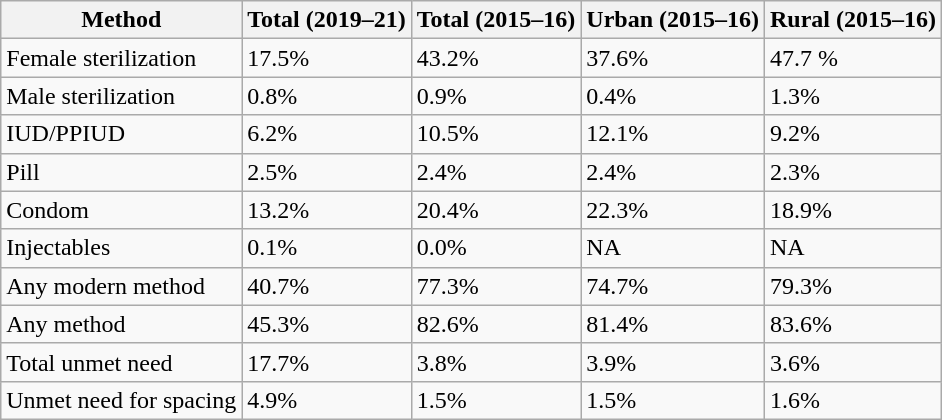<table class="wikitable sortable">
<tr>
<th>Method</th>
<th>Total (2019–21)</th>
<th>Total (2015–16)</th>
<th>Urban (2015–16)</th>
<th>Rural (2015–16)</th>
</tr>
<tr>
<td>Female sterilization</td>
<td>17.5%</td>
<td>43.2%</td>
<td>37.6%</td>
<td>47.7 %</td>
</tr>
<tr>
<td>Male sterilization</td>
<td>0.8%</td>
<td>0.9%</td>
<td>0.4%</td>
<td>1.3%</td>
</tr>
<tr>
<td>IUD/PPIUD</td>
<td>6.2%</td>
<td>10.5%</td>
<td>12.1%</td>
<td>9.2%</td>
</tr>
<tr>
<td>Pill</td>
<td>2.5%</td>
<td>2.4%</td>
<td>2.4%</td>
<td>2.3%</td>
</tr>
<tr>
<td>Condom</td>
<td>13.2%</td>
<td>20.4%</td>
<td>22.3%</td>
<td>18.9%</td>
</tr>
<tr>
<td>Injectables</td>
<td>0.1%</td>
<td>0.0%</td>
<td>NA</td>
<td>NA</td>
</tr>
<tr>
<td>Any modern method</td>
<td>40.7%</td>
<td>77.3%</td>
<td>74.7%</td>
<td>79.3%</td>
</tr>
<tr>
<td>Any method</td>
<td>45.3%</td>
<td>82.6%</td>
<td>81.4%</td>
<td>83.6%</td>
</tr>
<tr>
<td>Total unmet need</td>
<td>17.7%</td>
<td>3.8%</td>
<td>3.9%</td>
<td>3.6%</td>
</tr>
<tr>
<td>Unmet need for spacing</td>
<td>4.9%</td>
<td>1.5%</td>
<td>1.5%</td>
<td>1.6%</td>
</tr>
</table>
